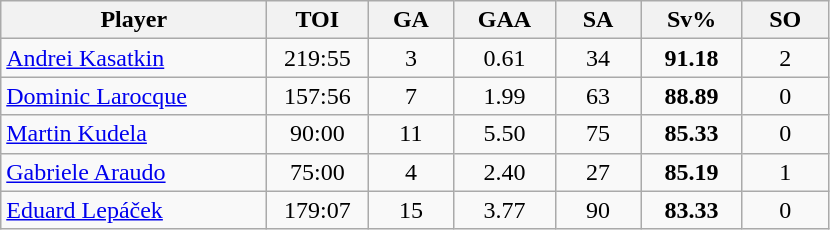<table class="wikitable sortable" style="text-align:center;">
<tr>
<th style="width:170px;">Player</th>
<th style="width:60px;">TOI</th>
<th style="width:50px;">GA</th>
<th style="width:60px;">GAA</th>
<th style="width:50px;">SA</th>
<th style="width:60px;">Sv%</th>
<th style="width:50px;">SO</th>
</tr>
<tr>
<td align=left> <a href='#'>Andrei Kasatkin</a></td>
<td>219:55</td>
<td>3</td>
<td>0.61</td>
<td>34</td>
<td><strong>91.18</strong></td>
<td>2</td>
</tr>
<tr>
<td align=left> <a href='#'>Dominic Larocque</a></td>
<td>157:56</td>
<td>7</td>
<td>1.99</td>
<td>63</td>
<td><strong>88.89</strong></td>
<td>0</td>
</tr>
<tr>
<td align=left> <a href='#'>Martin Kudela</a></td>
<td>90:00</td>
<td>11</td>
<td>5.50</td>
<td>75</td>
<td><strong>85.33</strong></td>
<td>0</td>
</tr>
<tr>
<td align=left> <a href='#'>Gabriele Araudo</a></td>
<td>75:00</td>
<td>4</td>
<td>2.40</td>
<td>27</td>
<td><strong>85.19</strong></td>
<td>1</td>
</tr>
<tr>
<td align=left> <a href='#'>Eduard Lepáček</a></td>
<td>179:07</td>
<td>15</td>
<td>3.77</td>
<td>90</td>
<td><strong>83.33</strong></td>
<td>0</td>
</tr>
</table>
